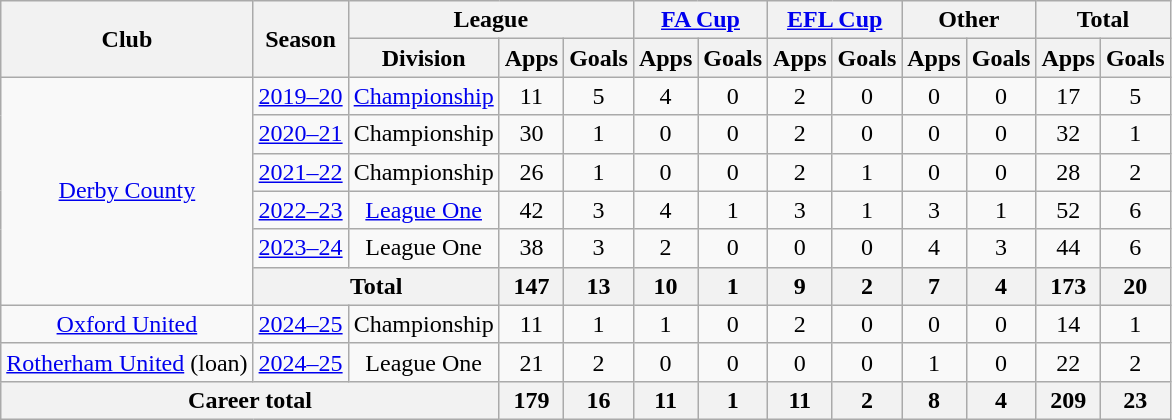<table class="wikitable" style="text-align: center;">
<tr>
<th rowspan="2">Club</th>
<th rowspan="2">Season</th>
<th colspan="3">League</th>
<th colspan="2"><a href='#'>FA Cup</a></th>
<th colspan="2"><a href='#'>EFL Cup</a></th>
<th colspan="2">Other</th>
<th colspan="2">Total</th>
</tr>
<tr>
<th>Division</th>
<th>Apps</th>
<th>Goals</th>
<th>Apps</th>
<th>Goals</th>
<th>Apps</th>
<th>Goals</th>
<th>Apps</th>
<th>Goals</th>
<th>Apps</th>
<th>Goals</th>
</tr>
<tr>
<td rowspan="6"><a href='#'>Derby County</a></td>
<td><a href='#'>2019–20</a></td>
<td><a href='#'>Championship</a></td>
<td>11</td>
<td>5</td>
<td>4</td>
<td>0</td>
<td>2</td>
<td>0</td>
<td>0</td>
<td>0</td>
<td>17</td>
<td>5</td>
</tr>
<tr>
<td><a href='#'>2020–21</a></td>
<td>Championship</td>
<td>30</td>
<td>1</td>
<td>0</td>
<td>0</td>
<td>2</td>
<td>0</td>
<td>0</td>
<td>0</td>
<td>32</td>
<td>1</td>
</tr>
<tr>
<td><a href='#'>2021–22</a></td>
<td>Championship</td>
<td>26</td>
<td>1</td>
<td>0</td>
<td>0</td>
<td>2</td>
<td>1</td>
<td>0</td>
<td>0</td>
<td>28</td>
<td>2</td>
</tr>
<tr>
<td><a href='#'>2022–23</a></td>
<td><a href='#'>League One</a></td>
<td>42</td>
<td>3</td>
<td>4</td>
<td>1</td>
<td>3</td>
<td>1</td>
<td>3</td>
<td>1</td>
<td>52</td>
<td>6</td>
</tr>
<tr>
<td><a href='#'>2023–24</a></td>
<td>League One</td>
<td>38</td>
<td>3</td>
<td>2</td>
<td>0</td>
<td>0</td>
<td>0</td>
<td>4</td>
<td>3</td>
<td>44</td>
<td>6</td>
</tr>
<tr>
<th colspan="2">Total</th>
<th>147</th>
<th>13</th>
<th>10</th>
<th>1</th>
<th>9</th>
<th>2</th>
<th>7</th>
<th>4</th>
<th>173</th>
<th>20</th>
</tr>
<tr>
<td><a href='#'>Oxford United</a></td>
<td><a href='#'>2024–25</a></td>
<td>Championship</td>
<td>11</td>
<td>1</td>
<td>1</td>
<td>0</td>
<td>2</td>
<td>0</td>
<td>0</td>
<td>0</td>
<td>14</td>
<td>1</td>
</tr>
<tr>
<td><a href='#'>Rotherham United</a> (loan)</td>
<td><a href='#'>2024–25</a></td>
<td>League One</td>
<td>21</td>
<td>2</td>
<td>0</td>
<td>0</td>
<td>0</td>
<td>0</td>
<td>1</td>
<td>0</td>
<td>22</td>
<td>2</td>
</tr>
<tr>
<th colspan="3">Career total</th>
<th>179</th>
<th>16</th>
<th>11</th>
<th>1</th>
<th>11</th>
<th>2</th>
<th>8</th>
<th>4</th>
<th>209</th>
<th>23</th>
</tr>
</table>
